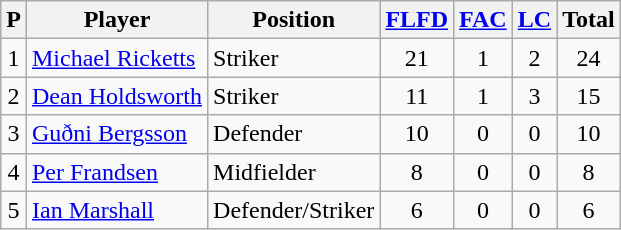<table class="wikitable sortable">
<tr>
<th>P</th>
<th>Player</th>
<th>Position</th>
<th><a href='#'>FLFD</a></th>
<th><a href='#'>FAC</a></th>
<th><a href='#'>LC</a></th>
<th>Total</th>
</tr>
<tr>
<td align=center>1</td>
<td> <a href='#'>Michael Ricketts</a></td>
<td>Striker</td>
<td align=center>21</td>
<td align=center>1</td>
<td align=center>2</td>
<td align=center>24</td>
</tr>
<tr>
<td align=center>2</td>
<td> <a href='#'>Dean Holdsworth</a></td>
<td>Striker</td>
<td align=center>11</td>
<td align=center>1</td>
<td align=center>3</td>
<td align=center>15</td>
</tr>
<tr>
<td align=center>3</td>
<td> <a href='#'>Guðni Bergsson</a></td>
<td>Defender</td>
<td align=center>10</td>
<td align=center>0</td>
<td align=center>0</td>
<td align=center>10</td>
</tr>
<tr>
<td align=center>4</td>
<td> <a href='#'>Per Frandsen</a></td>
<td>Midfielder</td>
<td align=center>8</td>
<td align=center>0</td>
<td align=center>0</td>
<td align=center>8</td>
</tr>
<tr>
<td align=center>5</td>
<td> <a href='#'>Ian Marshall</a></td>
<td>Defender/Striker</td>
<td align=center>6</td>
<td align=center>0</td>
<td align=center>0</td>
<td align=center>6</td>
</tr>
</table>
